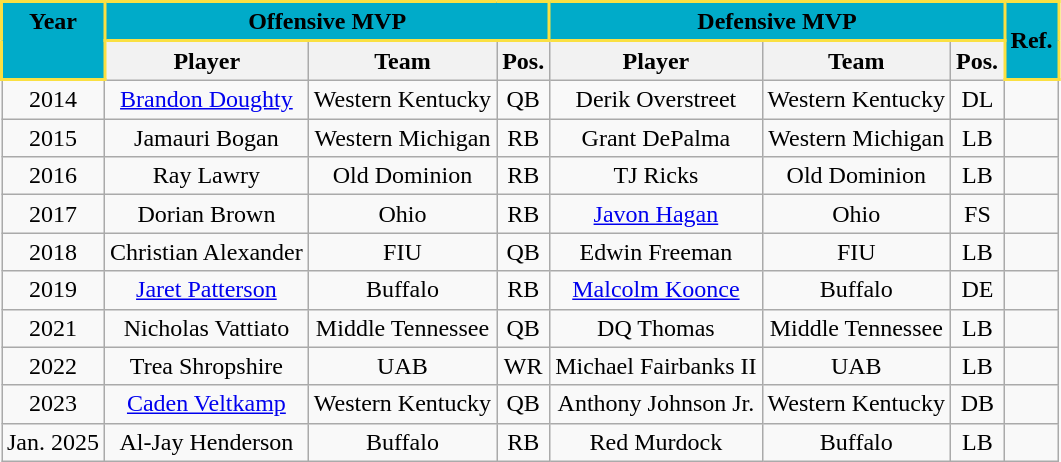<table class="wikitable" style="text-align:center">
<tr>
<th style="background:#00ABC9; color:#000000; border: 2px solid #FAE042;" rowspan=2 valign="top">Year</th>
<th style="background:#00ABC9; color:#000000; border: 2px solid #FAE042;" colspan=3 valign="center">Offensive MVP</th>
<th style="background:#00ABC9; color:#000000; border: 2px solid #FAE042;" colspan=3 valign="center">Defensive MVP</th>
<th style="background:#00ABC9; color:#000000; border: 2px solid #FAE042;" rowspan=2 valign="center">Ref.</th>
</tr>
<tr>
<th>Player</th>
<th>Team</th>
<th>Pos.</th>
<th>Player</th>
<th>Team</th>
<th>Pos.</th>
</tr>
<tr>
<td>2014</td>
<td><a href='#'>Brandon Doughty</a></td>
<td>Western Kentucky</td>
<td>QB</td>
<td>Derik Overstreet</td>
<td>Western Kentucky</td>
<td>DL</td>
<td></td>
</tr>
<tr>
<td>2015</td>
<td>Jamauri Bogan</td>
<td>Western Michigan</td>
<td>RB</td>
<td>Grant DePalma</td>
<td>Western Michigan</td>
<td>LB</td>
<td></td>
</tr>
<tr>
<td>2016</td>
<td>Ray Lawry</td>
<td>Old Dominion</td>
<td>RB</td>
<td>TJ Ricks</td>
<td>Old Dominion</td>
<td>LB</td>
<td></td>
</tr>
<tr>
<td>2017</td>
<td>Dorian Brown</td>
<td>Ohio</td>
<td>RB</td>
<td><a href='#'>Javon Hagan</a></td>
<td>Ohio</td>
<td>FS</td>
<td></td>
</tr>
<tr>
<td>2018</td>
<td>Christian Alexander</td>
<td>FIU</td>
<td>QB</td>
<td>Edwin Freeman</td>
<td>FIU</td>
<td>LB</td>
<td></td>
</tr>
<tr>
<td>2019</td>
<td><a href='#'>Jaret Patterson</a></td>
<td>Buffalo</td>
<td>RB</td>
<td><a href='#'>Malcolm Koonce</a></td>
<td>Buffalo</td>
<td>DE</td>
<td></td>
</tr>
<tr>
<td>2021</td>
<td>Nicholas Vattiato</td>
<td>Middle Tennessee</td>
<td>QB</td>
<td>DQ Thomas</td>
<td>Middle Tennessee</td>
<td>LB</td>
<td></td>
</tr>
<tr>
<td>2022</td>
<td>Trea Shropshire</td>
<td>UAB</td>
<td>WR</td>
<td>Michael Fairbanks II</td>
<td>UAB</td>
<td>LB</td>
<td></td>
</tr>
<tr>
<td>2023</td>
<td><a href='#'>Caden Veltkamp</a></td>
<td>Western Kentucky</td>
<td>QB</td>
<td>Anthony Johnson Jr.</td>
<td>Western Kentucky</td>
<td>DB</td>
<td></td>
</tr>
<tr>
<td>Jan. 2025</td>
<td>Al-Jay Henderson</td>
<td>Buffalo</td>
<td>RB</td>
<td>Red Murdock</td>
<td>Buffalo</td>
<td>LB</td>
<td></td>
</tr>
</table>
